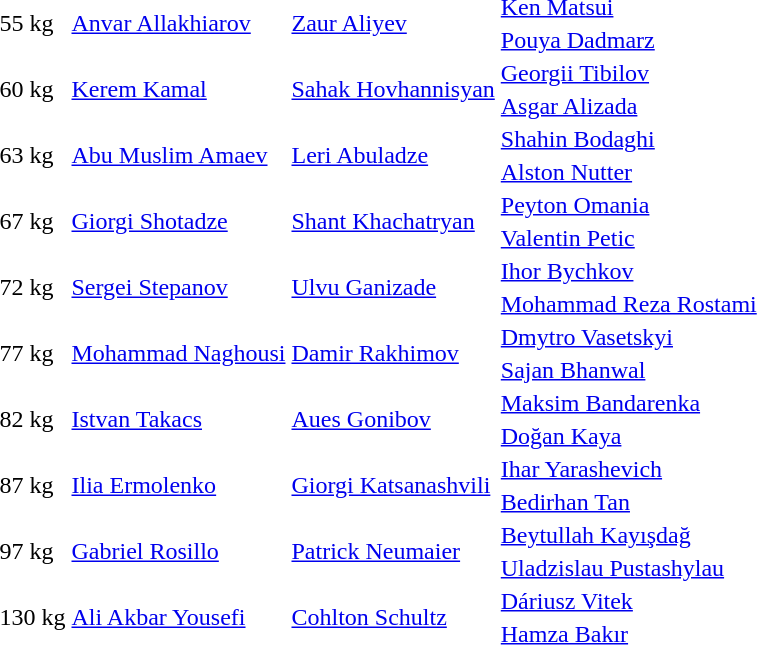<table>
<tr>
<td rowspan=2>55 kg</td>
<td rowspan=2> <a href='#'>Anvar Allakhiarov</a></td>
<td rowspan=2> <a href='#'>Zaur Aliyev</a></td>
<td> <a href='#'>Ken Matsui</a></td>
</tr>
<tr>
<td> <a href='#'>Pouya Dadmarz</a></td>
</tr>
<tr>
<td rowspan=2>60 kg</td>
<td rowspan=2> <a href='#'>Kerem Kamal</a></td>
<td rowspan=2> <a href='#'>Sahak Hovhannisyan</a></td>
<td> <a href='#'>Georgii Tibilov</a></td>
</tr>
<tr>
<td> <a href='#'>Asgar Alizada</a></td>
</tr>
<tr>
<td rowspan=2>63 kg</td>
<td rowspan=2> <a href='#'>Abu Muslim Amaev</a></td>
<td rowspan=2> <a href='#'>Leri Abuladze</a></td>
<td> <a href='#'>Shahin Bodaghi</a></td>
</tr>
<tr>
<td> <a href='#'>Alston Nutter</a></td>
</tr>
<tr>
<td rowspan=2>67 kg</td>
<td rowspan=2> <a href='#'>Giorgi Shotadze</a></td>
<td rowspan=2> <a href='#'>Shant Khachatryan</a></td>
<td> <a href='#'>Peyton Omania</a></td>
</tr>
<tr>
<td> <a href='#'>Valentin Petic</a></td>
</tr>
<tr>
<td rowspan=2>72 kg</td>
<td rowspan=2> <a href='#'>Sergei Stepanov</a></td>
<td rowspan=2> <a href='#'>Ulvu Ganizade</a></td>
<td> <a href='#'>Ihor Bychkov</a></td>
</tr>
<tr>
<td> <a href='#'>Mohammad Reza Rostami</a></td>
</tr>
<tr>
<td rowspan=2>77 kg</td>
<td rowspan=2> <a href='#'>Mohammad Naghousi</a></td>
<td rowspan=2> <a href='#'>Damir Rakhimov</a></td>
<td> <a href='#'>Dmytro Vasetskyi</a></td>
</tr>
<tr>
<td> <a href='#'>Sajan Bhanwal</a></td>
</tr>
<tr>
<td rowspan=2>82 kg</td>
<td rowspan=2> <a href='#'>Istvan Takacs</a></td>
<td rowspan=2> <a href='#'>Aues Gonibov</a></td>
<td> <a href='#'>Maksim Bandarenka</a></td>
</tr>
<tr>
<td> <a href='#'>Doğan Kaya</a></td>
</tr>
<tr>
<td rowspan=2>87 kg</td>
<td rowspan=2> <a href='#'>Ilia Ermolenko</a></td>
<td rowspan=2> <a href='#'>Giorgi Katsanashvili</a></td>
<td> <a href='#'>Ihar Yarashevich</a></td>
</tr>
<tr>
<td> <a href='#'>Bedirhan Tan</a></td>
</tr>
<tr>
<td rowspan=2>97 kg</td>
<td rowspan=2> <a href='#'>Gabriel Rosillo</a></td>
<td rowspan=2> <a href='#'>Patrick Neumaier</a></td>
<td> <a href='#'>Beytullah Kayışdağ</a></td>
</tr>
<tr>
<td> <a href='#'>Uladzislau Pustashylau</a></td>
</tr>
<tr>
<td rowspan=2>130 kg</td>
<td rowspan=2> <a href='#'>Ali Akbar Yousefi</a></td>
<td rowspan=2> <a href='#'>Cohlton Schultz</a></td>
<td> <a href='#'>Dáriusz Vitek</a></td>
</tr>
<tr>
<td> <a href='#'>Hamza Bakır</a></td>
</tr>
</table>
